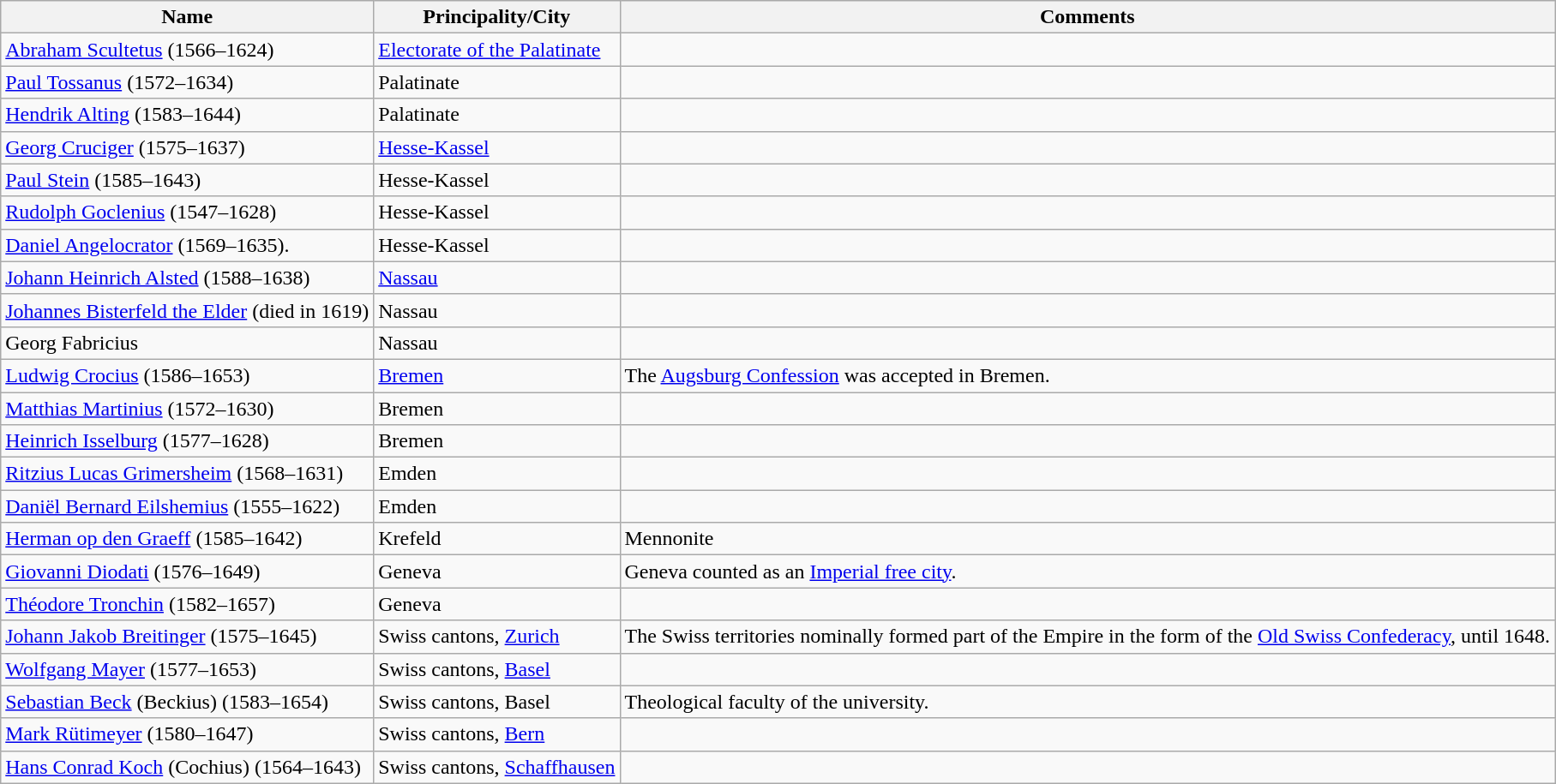<table class="wikitable sortable">
<tr>
<th>Name</th>
<th>Principality/City</th>
<th>Comments</th>
</tr>
<tr>
<td><a href='#'>Abraham Scultetus</a> (1566–1624)</td>
<td><a href='#'>Electorate of the Palatinate</a></td>
<td></td>
</tr>
<tr>
<td><a href='#'>Paul Tossanus</a> (1572–1634)</td>
<td>Palatinate</td>
<td></td>
</tr>
<tr>
<td><a href='#'>Hendrik Alting</a> (1583–1644)</td>
<td>Palatinate</td>
<td></td>
</tr>
<tr>
<td><a href='#'>Georg Cruciger</a> (1575–1637)</td>
<td><a href='#'>Hesse-Kassel</a></td>
<td></td>
</tr>
<tr>
<td><a href='#'>Paul Stein</a> (1585–1643)</td>
<td>Hesse-Kassel</td>
<td></td>
</tr>
<tr>
<td><a href='#'>Rudolph Goclenius</a> (1547–1628)</td>
<td>Hesse-Kassel</td>
<td></td>
</tr>
<tr>
<td><a href='#'>Daniel Angelocrator</a> (1569–1635).</td>
<td>Hesse-Kassel</td>
<td></td>
</tr>
<tr>
<td><a href='#'>Johann Heinrich Alsted</a> (1588–1638)</td>
<td><a href='#'>Nassau</a></td>
<td></td>
</tr>
<tr>
<td><a href='#'>Johannes Bisterfeld the Elder</a> (died in 1619)</td>
<td>Nassau</td>
<td></td>
</tr>
<tr>
<td>Georg Fabricius</td>
<td>Nassau</td>
<td></td>
</tr>
<tr>
<td><a href='#'>Ludwig Crocius</a> (1586–1653)</td>
<td><a href='#'>Bremen</a></td>
<td>The <a href='#'>Augsburg Confession</a> was accepted in Bremen.</td>
</tr>
<tr>
<td><a href='#'>Matthias Martinius</a> (1572–1630)</td>
<td>Bremen</td>
<td></td>
</tr>
<tr>
<td><a href='#'>Heinrich Isselburg</a> (1577–1628)</td>
<td>Bremen</td>
<td></td>
</tr>
<tr>
<td><a href='#'>Ritzius Lucas Grimersheim</a> (1568–1631)</td>
<td>Emden</td>
<td></td>
</tr>
<tr>
<td><a href='#'>Daniël Bernard Eilshemius</a> (1555–1622)</td>
<td>Emden</td>
<td></td>
</tr>
<tr>
<td><a href='#'>Herman op den Graeff</a> (1585–1642)</td>
<td>Krefeld</td>
<td>Mennonite</td>
</tr>
<tr>
<td><a href='#'>Giovanni Diodati</a> (1576–1649)</td>
<td>Geneva</td>
<td>Geneva counted as an <a href='#'>Imperial free city</a>.</td>
</tr>
<tr>
<td><a href='#'>Théodore Tronchin</a> (1582–1657)</td>
<td>Geneva</td>
<td></td>
</tr>
<tr>
<td><a href='#'>Johann Jakob Breitinger</a> (1575–1645)</td>
<td>Swiss cantons, <a href='#'>Zurich</a></td>
<td>The Swiss territories nominally formed part of the Empire in the form of the <a href='#'>Old Swiss Confederacy</a>, until 1648.</td>
</tr>
<tr>
<td><a href='#'>Wolfgang Mayer</a> (1577–1653)</td>
<td>Swiss cantons, <a href='#'>Basel</a></td>
<td></td>
</tr>
<tr>
<td><a href='#'>Sebastian Beck</a> (Beckius) (1583–1654)</td>
<td>Swiss cantons, Basel </td>
<td>Theological faculty of the university.</td>
</tr>
<tr>
<td><a href='#'>Mark Rütimeyer</a> (1580–1647)</td>
<td>Swiss cantons, <a href='#'>Bern</a></td>
<td></td>
</tr>
<tr>
<td><a href='#'>Hans Conrad Koch</a> (Cochius) (1564–1643)</td>
<td>Swiss cantons, <a href='#'>Schaffhausen</a></td>
<td></td>
</tr>
</table>
